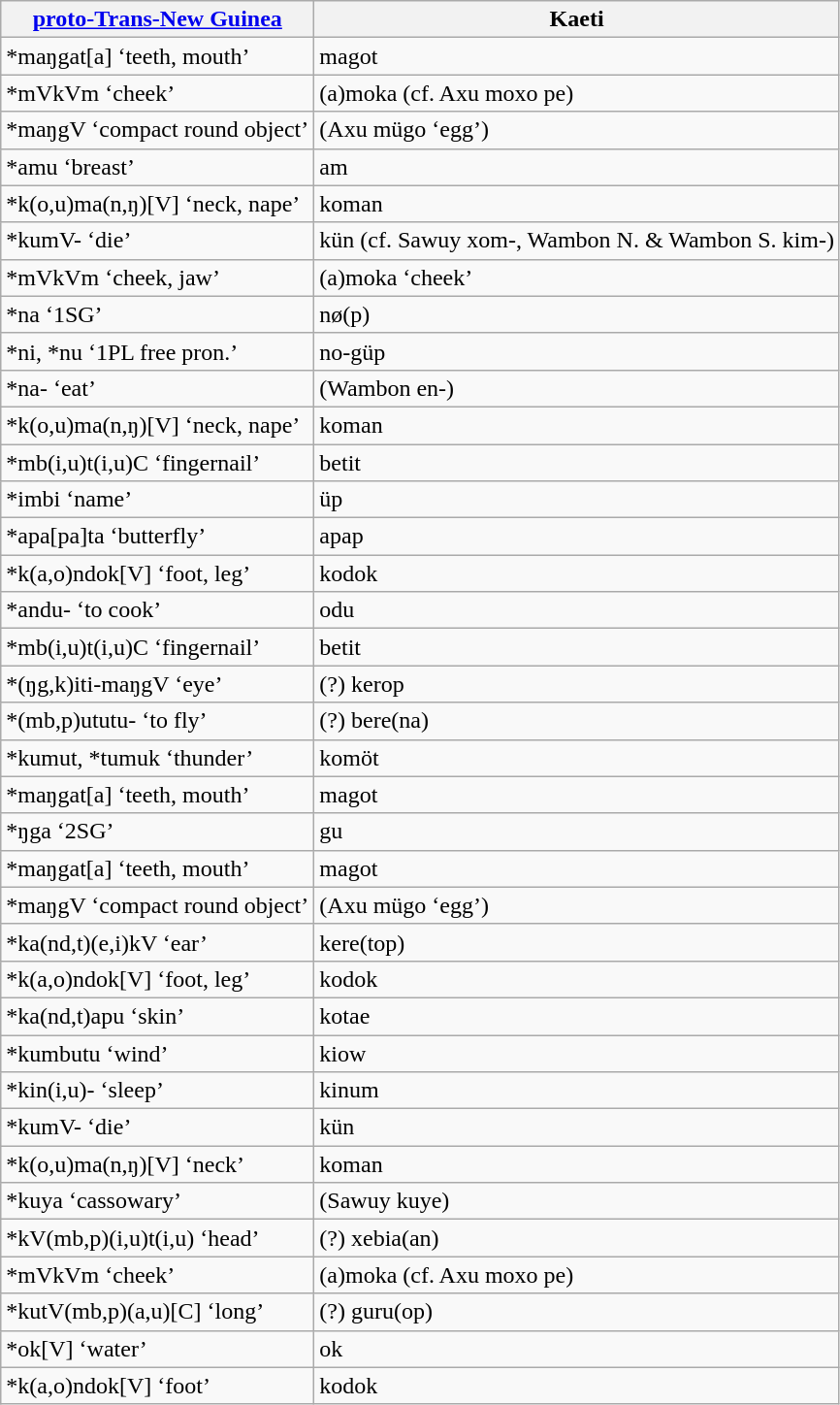<table class="wikitable sortable">
<tr>
<th><a href='#'>proto-Trans-New Guinea</a></th>
<th>Kaeti</th>
</tr>
<tr>
<td>*maŋgat[a] ‘teeth, mouth’</td>
<td>magot</td>
</tr>
<tr>
<td>*mVkVm ‘cheek’</td>
<td>(a)moka (cf. Axu moxo pe)</td>
</tr>
<tr>
<td>*maŋgV ‘compact round object’</td>
<td>(Axu mügo ‘egg’)</td>
</tr>
<tr>
<td>*amu ‘breast’</td>
<td>am</td>
</tr>
<tr>
<td>*k(o,u)ma(n,ŋ)[V] ‘neck, nape’</td>
<td>koman</td>
</tr>
<tr>
<td>*kumV- ‘die’</td>
<td>kün (cf. Sawuy xom-, Wambon N. & Wambon S. kim-)</td>
</tr>
<tr>
<td>*mVkVm ‘cheek, jaw’</td>
<td>(a)moka ‘cheek’</td>
</tr>
<tr>
<td>*na ‘1SG’</td>
<td>nø(p)</td>
</tr>
<tr>
<td>*ni, *nu ‘1PL free pron.’</td>
<td>no-güp</td>
</tr>
<tr>
<td>*na- ‘eat’</td>
<td>(Wambon en-)</td>
</tr>
<tr>
<td>*k(o,u)ma(n,ŋ)[V] ‘neck, nape’</td>
<td>koman</td>
</tr>
<tr>
<td>*mb(i,u)t(i,u)C ‘fingernail’</td>
<td>betit</td>
</tr>
<tr>
<td>*imbi ‘name’</td>
<td>üp</td>
</tr>
<tr>
<td>*apa[pa]ta ‘butterfly’</td>
<td>apap</td>
</tr>
<tr>
<td>*k(a,o)ndok[V] ‘foot, leg’</td>
<td>kodok</td>
</tr>
<tr>
<td>*andu- ‘to cook’</td>
<td>odu</td>
</tr>
<tr>
<td>*mb(i,u)t(i,u)C ‘fingernail’</td>
<td>betit</td>
</tr>
<tr>
<td>*(ŋg,k)iti-maŋgV ‘eye’</td>
<td>(?) kerop</td>
</tr>
<tr>
<td>*(mb,p)ututu- ‘to fly’</td>
<td>(?) bere(na)</td>
</tr>
<tr>
<td>*kumut, *tumuk ‘thunder’</td>
<td>komöt</td>
</tr>
<tr>
<td>*maŋgat[a] ‘teeth, mouth’</td>
<td>magot</td>
</tr>
<tr>
<td>*ŋga ‘2SG’</td>
<td>gu</td>
</tr>
<tr>
<td>*maŋgat[a] ‘teeth, mouth’</td>
<td>magot</td>
</tr>
<tr>
<td>*maŋgV ‘compact round object’</td>
<td>(Axu mügo ‘egg’)</td>
</tr>
<tr>
<td>*ka(nd,t)(e,i)kV ‘ear’</td>
<td>kere(top)</td>
</tr>
<tr>
<td>*k(a,o)ndok[V] ‘foot, leg’</td>
<td>kodok</td>
</tr>
<tr>
<td>*ka(nd,t)apu ‘skin’</td>
<td>kotae</td>
</tr>
<tr>
<td>*kumbutu ‘wind’</td>
<td>kiow</td>
</tr>
<tr>
<td>*kin(i,u)- ‘sleep’</td>
<td>kinum</td>
</tr>
<tr>
<td>*kumV- ‘die’</td>
<td>kün</td>
</tr>
<tr>
<td>*k(o,u)ma(n,ŋ)[V] ‘neck’</td>
<td>koman</td>
</tr>
<tr>
<td>*kuya ‘cassowary’</td>
<td>(Sawuy kuye)</td>
</tr>
<tr>
<td>*kV(mb,p)(i,u)t(i,u) ‘head’</td>
<td>(?) xebia(an)</td>
</tr>
<tr>
<td>*mVkVm ‘cheek’</td>
<td>(a)moka (cf. Axu moxo pe)</td>
</tr>
<tr>
<td>*kutV(mb,p)(a,u)[C] ‘long’</td>
<td>(?) guru(op)</td>
</tr>
<tr>
<td>*ok[V] ‘water’</td>
<td>ok</td>
</tr>
<tr>
<td>*k(a,o)ndok[V] ‘foot’</td>
<td>kodok</td>
</tr>
</table>
